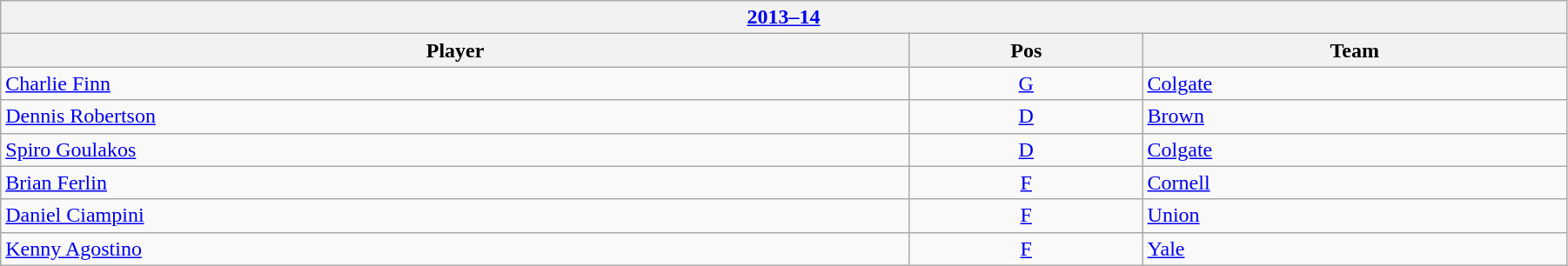<table class="wikitable" width=95%>
<tr>
<th colspan=3><a href='#'>2013–14</a></th>
</tr>
<tr>
<th>Player</th>
<th>Pos</th>
<th>Team</th>
</tr>
<tr>
<td><a href='#'>Charlie Finn</a></td>
<td align=center><a href='#'>G</a></td>
<td><a href='#'>Colgate</a></td>
</tr>
<tr>
<td><a href='#'>Dennis Robertson</a></td>
<td align=center><a href='#'>D</a></td>
<td><a href='#'>Brown</a></td>
</tr>
<tr>
<td><a href='#'>Spiro Goulakos</a></td>
<td align=center><a href='#'>D</a></td>
<td><a href='#'>Colgate</a></td>
</tr>
<tr>
<td><a href='#'>Brian Ferlin</a></td>
<td align=center><a href='#'>F</a></td>
<td><a href='#'>Cornell</a></td>
</tr>
<tr>
<td><a href='#'>Daniel Ciampini</a></td>
<td align=center><a href='#'>F</a></td>
<td><a href='#'>Union</a></td>
</tr>
<tr>
<td><a href='#'>Kenny Agostino</a></td>
<td align=center><a href='#'>F</a></td>
<td><a href='#'>Yale</a></td>
</tr>
</table>
